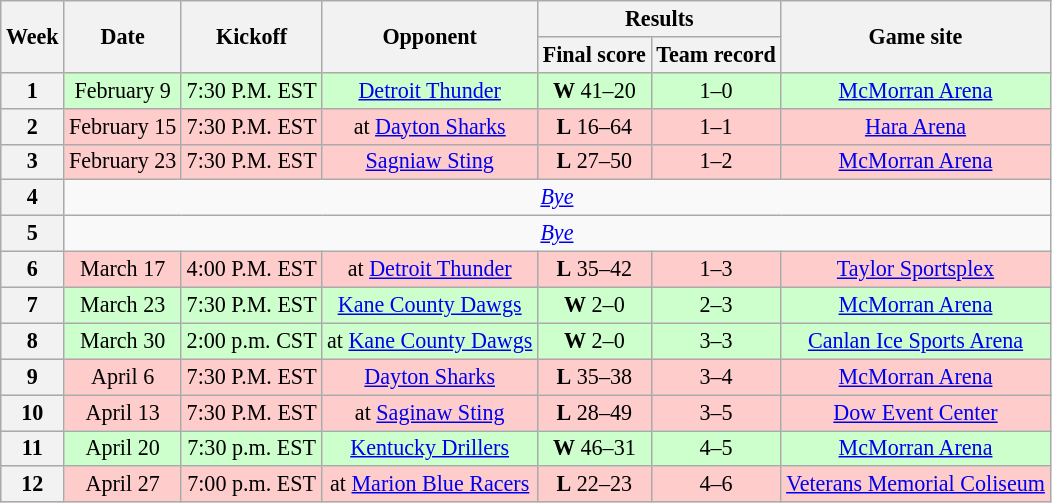<table class="wikitable" style="font-size: 92%;" "align=center">
<tr>
<th rowspan="2">Week</th>
<th rowspan="2">Date</th>
<th rowspan="2">Kickoff</th>
<th rowspan="2">Opponent</th>
<th colspan="2">Results</th>
<th rowspan="2">Game site</th>
</tr>
<tr>
<th>Final score</th>
<th>Team record</th>
</tr>
<tr style="background:#cfc">
<th>1</th>
<td style="text-align:center;">February 9</td>
<td style="text-align:center;">7:30 P.M. EST</td>
<td style="text-align:center;"><a href='#'>Detroit Thunder</a></td>
<td style="text-align:center;"><strong>W</strong> 41–20</td>
<td style="text-align:center;">1–0</td>
<td style="text-align:center;"><a href='#'>McMorran Arena</a></td>
</tr>
<tr style="background:#fcc">
<th>2</th>
<td style="text-align:center;">February 15</td>
<td style="text-align:center;">7:30 P.M. EST</td>
<td style="text-align:center;">at <a href='#'>Dayton Sharks</a></td>
<td style="text-align:center;"><strong>L</strong> 16–64</td>
<td style="text-align:center;">1–1</td>
<td style="text-align:center;"><a href='#'>Hara Arena</a></td>
</tr>
<tr style="background:#fcc">
<th>3</th>
<td style="text-align:center;">February 23</td>
<td style="text-align:center;">7:30 P.M. EST</td>
<td style="text-align:center;"><a href='#'>Sagniaw Sting</a></td>
<td style="text-align:center;"><strong>L</strong> 27–50</td>
<td style="text-align:center;">1–2</td>
<td style="text-align:center;"><a href='#'>McMorran Arena</a></td>
</tr>
<tr style=>
<th>4</th>
<td colspan="8" style="text-align:center;"><em><a href='#'>Bye</a></em></td>
</tr>
<tr style=>
<th>5</th>
<td colspan="8" style="text-align:center;"><em><a href='#'>Bye</a></em></td>
</tr>
<tr style="background:#fcc">
<th>6</th>
<td style="text-align:center;">March 17</td>
<td style="text-align:center;">4:00 P.M. EST</td>
<td style="text-align:center;">at <a href='#'>Detroit Thunder</a></td>
<td style="text-align:center;"><strong>L</strong> 35–42</td>
<td style="text-align:center;">1–3</td>
<td style="text-align:center;"><a href='#'>Taylor Sportsplex</a></td>
</tr>
<tr style="background:#cfc">
<th>7</th>
<td style="text-align:center;">March 23</td>
<td style="text-align:center;">7:30 P.M. EST</td>
<td style="text-align:center;"><a href='#'>Kane County Dawgs</a></td>
<td style="text-align:center;"><strong>W</strong> 2–0</td>
<td style="text-align:center;">2–3</td>
<td style="text-align:center;"><a href='#'>McMorran Arena</a></td>
</tr>
<tr style="background:#cfc">
<th>8</th>
<td style="text-align:center;">March 30</td>
<td style="text-align:center;">2:00 p.m. CST</td>
<td style="text-align:center;">at <a href='#'>Kane County Dawgs</a></td>
<td style="text-align:center;"><strong>W</strong> 2–0</td>
<td style="text-align:center;">3–3</td>
<td style="text-align:center;"><a href='#'>Canlan Ice Sports Arena</a></td>
</tr>
<tr style="background:#fcc">
<th>9</th>
<td style="text-align:center;">April 6</td>
<td style="text-align:center;">7:30 P.M. EST</td>
<td style="text-align:center;"><a href='#'>Dayton Sharks</a></td>
<td style="text-align:center;"><strong>L</strong> 35–38</td>
<td style="text-align:center;">3–4</td>
<td style="text-align:center;"><a href='#'>McMorran Arena</a></td>
</tr>
<tr style="background:#fcc">
<th>10</th>
<td style="text-align:center;">April 13</td>
<td style="text-align:center;">7:30 P.M. EST</td>
<td style="text-align:center;">at <a href='#'>Saginaw Sting</a></td>
<td style="text-align:center;"><strong>L</strong> 28–49</td>
<td style="text-align:center;">3–5</td>
<td style="text-align:center;"><a href='#'>Dow Event Center</a></td>
</tr>
<tr style="background:#cfc">
<th>11</th>
<td style="text-align:center;">April 20</td>
<td style="text-align:center;">7:30 p.m. EST</td>
<td style="text-align:center;"><a href='#'>Kentucky Drillers</a></td>
<td style="text-align:center;"><strong>W</strong> 46–31</td>
<td style="text-align:center;">4–5</td>
<td style="text-align:center;"><a href='#'>McMorran Arena</a></td>
</tr>
<tr style="background:#fcc">
<th>12</th>
<td style="text-align:center;">April 27</td>
<td style="text-align:center;">7:00 p.m. EST</td>
<td style="text-align:center;">at <a href='#'>Marion Blue Racers</a></td>
<td style="text-align:center;"><strong>L</strong> 22–23</td>
<td style="text-align:center;">4–6</td>
<td style="text-align:center;"><a href='#'>Veterans Memorial Coliseum</a></td>
</tr>
</table>
